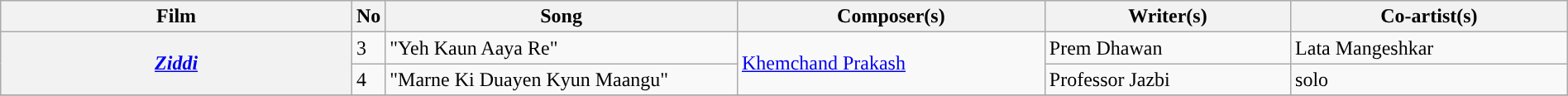<table class="wikitable plainrowheaders" width="100%" textcolor:#000;">
<tr style="background:#b0e0e66;">
<th scope="col" width=23%><strong>Film</strong></th>
<th><strong>No</strong></th>
<th scope="col" width=23%><strong>Song</strong></th>
<th scope="col" width=20%><strong>Composer(s)</strong></th>
<th scope="col" width=16%><strong>Writer(s)</strong></th>
<th scope="col" width=18%><strong>Co-artist(s)</strong></th>
</tr>
<tr>
<th rowspan=2><em><a href='#'>Ziddi</a></em></th>
<td>3</td>
<td>"Yeh Kaun Aaya Re"</td>
<td rowspan=2><a href='#'>Khemchand Prakash</a></td>
<td>Prem Dhawan</td>
<td>Lata Mangeshkar</td>
</tr>
<tr>
<td>4</td>
<td>"Marne Ki Duayen Kyun Maangu"</td>
<td>Professor Jazbi</td>
<td>solo</td>
</tr>
<tr>
</tr>
</table>
